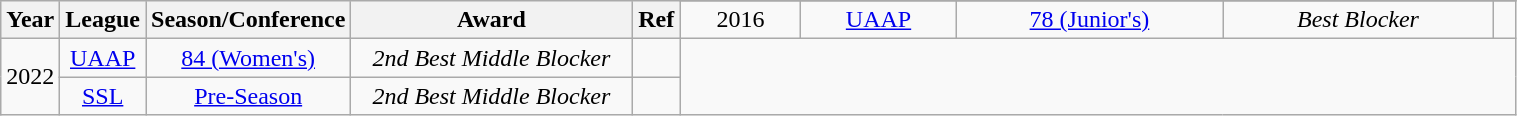<table class="wikitable sortable" style="text-align:center" width="80%">
<tr>
<th style="width:5px;" rowspan="2">Year</th>
<th style="width:25px;" rowspan="2">League</th>
<th style="width:100px;" rowspan="2">Season/Conference</th>
<th style="width:180px;" rowspan="2">Award</th>
<th style="width:25px;" rowspan="2">Ref</th>
</tr>
<tr>
<td>2016</td>
<td><a href='#'>UAAP</a></td>
<td><a href='#'>78 (Junior's)</a></td>
<td rowspan="1"><em>Best Blocker</em></td>
<td></td>
</tr>
<tr>
<td rowspan="2">2022</td>
<td><a href='#'>UAAP</a></td>
<td rowspan="1"><a href='#'>84 (Women's)</a></td>
<td><em>2nd Best Middle Blocker</em></td>
<td rowspan="1"></td>
</tr>
<tr>
<td><a href='#'>SSL</a></td>
<td><a href='#'>Pre-Season</a></td>
<td><em>2nd Best Middle Blocker</em></td>
<td></td>
</tr>
</table>
